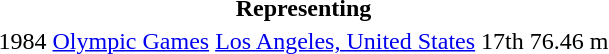<table>
<tr>
<th colspan="5">Representing </th>
</tr>
<tr>
<td>1984</td>
<td><a href='#'>Olympic Games</a></td>
<td><a href='#'>Los Angeles, United States</a></td>
<td>17th</td>
<td>76.46 m</td>
</tr>
</table>
